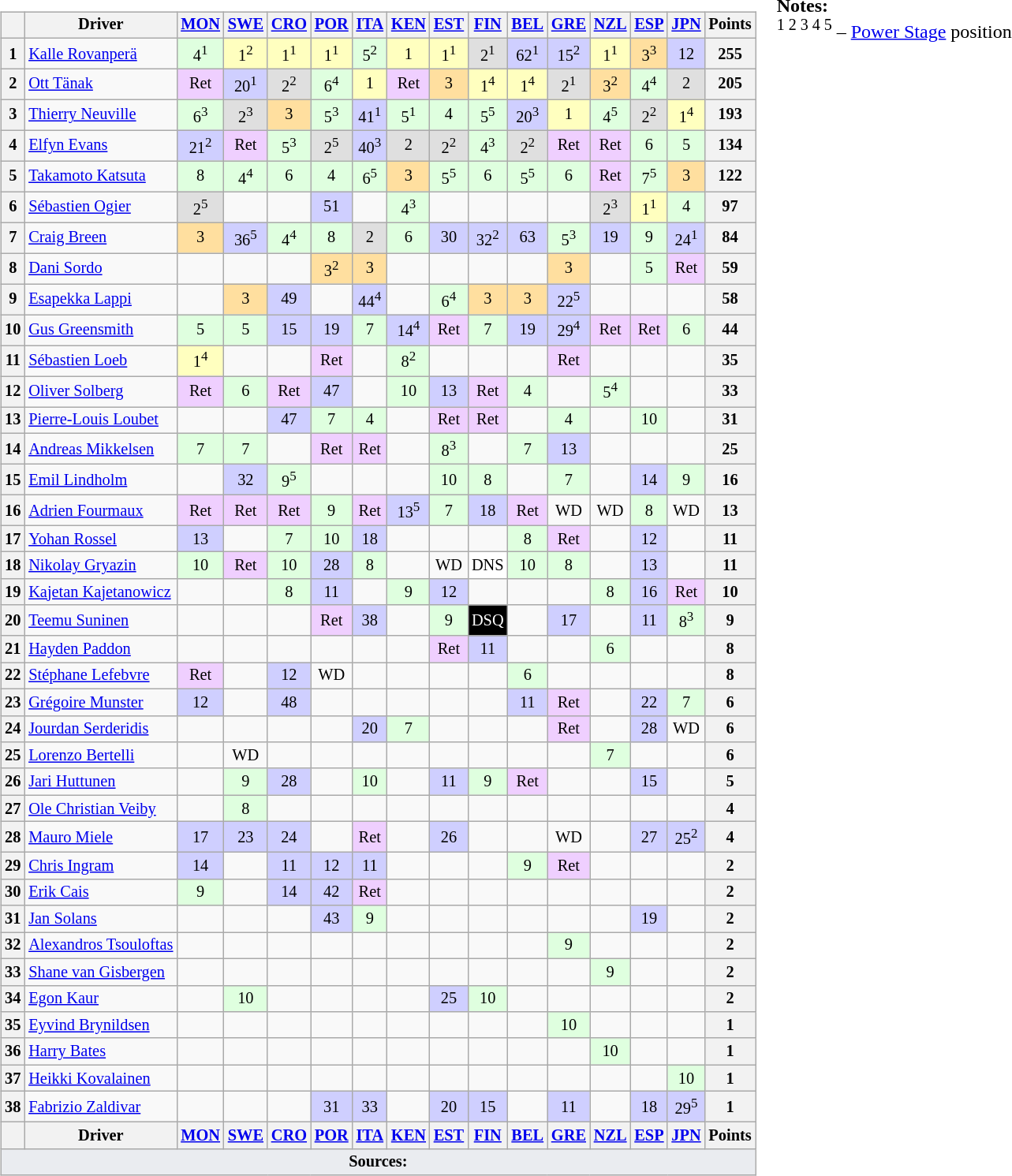<table>
<tr>
<td><br><table class="wikitable" style="font-size: 85%; text-align: center">
<tr valign="top">
<th valign="middle"></th>
<th valign="middle">Driver</th>
<th><a href='#'>MON</a><br></th>
<th><a href='#'>SWE</a><br></th>
<th><a href='#'>CRO</a><br></th>
<th><a href='#'>POR</a><br></th>
<th><a href='#'>ITA</a><br></th>
<th><a href='#'>KEN</a><br></th>
<th><a href='#'>EST</a><br></th>
<th><a href='#'>FIN</a><br></th>
<th><a href='#'>BEL</a><br></th>
<th><a href='#'>GRE</a><br></th>
<th><a href='#'>NZL</a><br></th>
<th><a href='#'>ESP</a><br></th>
<th><a href='#'>JPN</a><br></th>
<th valign="middle">Points</th>
</tr>
<tr>
<th>1</th>
<td align="left"> <a href='#'>Kalle Rovanperä</a></td>
<td style="background:#dfffdf">4<sup>1</sup></td>
<td style="background:#ffffbf">1<sup>2</sup></td>
<td style="background:#ffffbf">1<sup>1</sup></td>
<td style="background:#ffffbf">1<sup>1</sup></td>
<td style="background:#dfffdf">5<sup>2</sup></td>
<td style="background:#ffffbf">1</td>
<td style="background:#ffffbf">1<sup>1</sup></td>
<td style="background:#dfdfdf">2<sup>1</sup></td>
<td style="background:#cfcfff">62<sup>1</sup></td>
<td style="background:#cfcfff">15<sup>2</sup></td>
<td style="background:#ffffbf">1<sup>1</sup></td>
<td style="background:#ffdf9f">3<sup>3</sup></td>
<td style="background:#cfcfff">12</td>
<th>255</th>
</tr>
<tr>
<th>2</th>
<td align="left"> <a href='#'>Ott Tänak</a></td>
<td style="background:#efcfff">Ret</td>
<td style="background:#cfcfff">20<sup>1</sup></td>
<td style="background:#dfdfdf">2<sup>2</sup></td>
<td style="background:#dfffdf">6<sup>4</sup></td>
<td style="background:#ffffbf">1</td>
<td style="background:#efcfff">Ret</td>
<td style="background:#ffdf9f">3</td>
<td style="background:#ffffbf">1<sup>4</sup></td>
<td style="background:#ffffbf">1<sup>4</sup></td>
<td style="background:#dfdfdf">2<sup>1</sup></td>
<td style="background:#ffdf9f">3<sup>2</sup></td>
<td style="background:#dfffdf">4<sup>4</sup></td>
<td style="background:#dfdfdf">2</td>
<th>205</th>
</tr>
<tr>
<th>3</th>
<td align="left"> <a href='#'>Thierry Neuville</a></td>
<td style="background:#dfffdf">6<sup>3</sup></td>
<td style="background:#dfdfdf">2<sup>3</sup></td>
<td style="background:#ffdf9f">3</td>
<td style="background:#dfffdf">5<sup>3</sup></td>
<td style="background:#cfcfff">41<sup>1</sup></td>
<td style="background:#dfffdf">5<sup>1</sup></td>
<td style="background:#dfffdf">4</td>
<td style="background:#dfffdf">5<sup>5</sup></td>
<td style="background:#cfcfff">20<sup>3</sup></td>
<td style="background:#ffffbf">1</td>
<td style="background:#dfffdf">4<sup>5</sup></td>
<td style="background:#dfdfdf">2<sup>2</sup></td>
<td style="background:#ffffbf">1<sup>4</sup></td>
<th>193</th>
</tr>
<tr>
<th>4</th>
<td align="left"> <a href='#'>Elfyn Evans</a></td>
<td style="background:#cfcfff">21<sup>2</sup></td>
<td style="background:#efcfff">Ret</td>
<td style="background:#dfffdf">5<sup>3</sup></td>
<td style="background:#dfdfdf">2<sup>5</sup></td>
<td style="background:#cfcfff">40<sup>3</sup></td>
<td style="background:#dfdfdf">2</td>
<td style="background:#dfdfdf">2<sup>2</sup></td>
<td style="background:#dfffdf">4<sup>3</sup></td>
<td style="background:#dfdfdf">2<sup>2</sup></td>
<td style="background:#efcfff">Ret</td>
<td style="background:#efcfff">Ret</td>
<td style="background:#dfffdf">6</td>
<td style="background:#dfffdf">5</td>
<th>134</th>
</tr>
<tr>
<th>5</th>
<td align="left"> <a href='#'>Takamoto Katsuta</a></td>
<td style="background:#dfffdf">8</td>
<td style="background:#dfffdf">4<sup>4</sup></td>
<td style="background:#dfffdf">6</td>
<td style="background:#dfffdf">4</td>
<td style="background:#dfffdf">6<sup>5</sup></td>
<td style="background:#ffdf9f">3</td>
<td style="background:#dfffdf">5<sup>5</sup></td>
<td style="background:#dfffdf">6</td>
<td style="background:#dfffdf">5<sup>5</sup></td>
<td style="background:#dfffdf">6</td>
<td style="background:#efcfff">Ret</td>
<td style="background:#dfffdf">7<sup>5</sup></td>
<td style="background:#ffdf9f">3</td>
<th>122</th>
</tr>
<tr>
<th>6</th>
<td align="left"> <a href='#'>Sébastien Ogier</a></td>
<td style="background:#dfdfdf">2<sup>5</sup></td>
<td></td>
<td></td>
<td style="background:#cfcfff">51</td>
<td></td>
<td style="background:#dfffdf">4<sup>3</sup></td>
<td></td>
<td></td>
<td></td>
<td></td>
<td style="background:#dfdfdf">2<sup>3</sup></td>
<td style="background:#ffffbf">1<sup>1</sup></td>
<td style="background:#dfffdf">4</td>
<th>97</th>
</tr>
<tr>
<th>7</th>
<td align="left"> <a href='#'>Craig Breen</a></td>
<td style="background:#ffdf9f">3</td>
<td style="background:#cfcfff">36<sup>5</sup></td>
<td style="background:#dfffdf">4<sup>4</sup></td>
<td style="background:#dfffdf">8</td>
<td style="background:#dfdfdf">2</td>
<td style="background:#dfffdf">6</td>
<td style="background:#cfcfff">30</td>
<td style="background:#cfcfff">32<sup>2</sup></td>
<td style="background:#cfcfff">63</td>
<td style="background:#dfffdf">5<sup>3</sup></td>
<td style="background:#cfcfff">19</td>
<td style="background:#dfffdf">9</td>
<td style="background:#cfcfff">24<sup>1</sup></td>
<th>84</th>
</tr>
<tr>
<th>8</th>
<td align="left"> <a href='#'>Dani Sordo</a></td>
<td></td>
<td></td>
<td></td>
<td style="background:#ffdf9f">3<sup>2</sup></td>
<td style="background:#ffdf9f">3</td>
<td></td>
<td></td>
<td></td>
<td></td>
<td style="background:#ffdf9f">3</td>
<td></td>
<td style="background:#dfffdf">5</td>
<td style="background:#efcfff">Ret</td>
<th>59</th>
</tr>
<tr>
<th>9</th>
<td align="left"> <a href='#'>Esapekka Lappi</a></td>
<td></td>
<td style="background:#ffdf9f">3</td>
<td style="background:#cfcfff">49</td>
<td></td>
<td style="background:#cfcfff">44<sup>4</sup></td>
<td></td>
<td style="background:#dfffdf">6<sup>4</sup></td>
<td style="background:#ffdf9f">3</td>
<td style="background:#ffdf9f">3</td>
<td style="background:#cfcfff">22<sup>5</sup></td>
<td></td>
<td></td>
<td></td>
<th>58</th>
</tr>
<tr>
<th>10</th>
<td align="left"> <a href='#'>Gus Greensmith</a></td>
<td style="background:#dfffdf">5</td>
<td style="background:#dfffdf">5</td>
<td style="background:#cfcfff">15</td>
<td style="background:#cfcfff">19</td>
<td style="background:#dfffdf">7</td>
<td style="background:#cfcfff">14<sup>4</sup></td>
<td style="background:#efcfff">Ret</td>
<td style="background:#dfffdf">7</td>
<td style="background:#cfcfff">19</td>
<td style="background:#cfcfff">29<sup>4</sup></td>
<td style="background:#efcfff">Ret</td>
<td style="background:#efcfff">Ret</td>
<td style="background:#dfffdf">6</td>
<th>44</th>
</tr>
<tr>
<th>11</th>
<td align="left"> <a href='#'>Sébastien Loeb</a></td>
<td style="background:#ffffbf">1<sup>4</sup></td>
<td></td>
<td></td>
<td style="background:#efcfff">Ret</td>
<td></td>
<td style="background:#dfffdf">8<sup>2</sup></td>
<td></td>
<td></td>
<td></td>
<td style="background:#efcfff">Ret</td>
<td></td>
<td></td>
<td></td>
<th>35</th>
</tr>
<tr>
<th>12</th>
<td align="left"> <a href='#'>Oliver Solberg</a></td>
<td style="background:#efcfff">Ret</td>
<td style="background:#dfffdf">6</td>
<td style="background:#efcfff">Ret</td>
<td style="background:#cfcfff">47</td>
<td></td>
<td style="background:#dfffdf">10</td>
<td style="background:#cfcfff">13</td>
<td style="background:#efcfff">Ret</td>
<td style="background:#dfffdf">4</td>
<td></td>
<td style="background:#dfffdf">5<sup>4</sup></td>
<td></td>
<td></td>
<th>33</th>
</tr>
<tr>
<th>13</th>
<td align="left"> <a href='#'>Pierre-Louis Loubet</a></td>
<td></td>
<td></td>
<td style="background:#cfcfff">47</td>
<td style="background:#dfffdf">7</td>
<td style="background:#dfffdf">4</td>
<td></td>
<td style="background:#efcfff">Ret</td>
<td style="background:#efcfff">Ret</td>
<td></td>
<td style="background:#dfffdf">4</td>
<td></td>
<td style="background:#dfffdf">10</td>
<td></td>
<th>31</th>
</tr>
<tr>
<th>14</th>
<td align="left"> <a href='#'>Andreas Mikkelsen</a></td>
<td style="background:#dfffdf">7</td>
<td style="background:#dfffdf">7</td>
<td></td>
<td style="background:#efcfff">Ret</td>
<td style="background:#efcfff">Ret</td>
<td></td>
<td style="background:#dfffdf">8<sup>3</sup></td>
<td></td>
<td style="background:#dfffdf">7</td>
<td style="background:#cfcfff">13</td>
<td></td>
<td></td>
<td></td>
<th>25</th>
</tr>
<tr>
<th>15</th>
<td align="left"> <a href='#'>Emil Lindholm</a></td>
<td></td>
<td style="background:#cfcfff">32</td>
<td style="background:#dfffdf">9<sup>5</sup></td>
<td></td>
<td></td>
<td></td>
<td style="background:#dfffdf">10</td>
<td style="background:#dfffdf">8</td>
<td></td>
<td style="background:#dfffdf">7</td>
<td></td>
<td style="background:#cfcfff">14</td>
<td style="background:#dfffdf">9</td>
<th>16</th>
</tr>
<tr>
<th>16</th>
<td align="left"> <a href='#'>Adrien Fourmaux</a></td>
<td style="background:#efcfff">Ret</td>
<td style="background:#efcfff">Ret</td>
<td style="background:#efcfff">Ret</td>
<td style="background:#dfffdf">9</td>
<td style="background:#efcfff">Ret</td>
<td style="background:#cfcfff">13<sup>5</sup></td>
<td style="background:#dfffdf">7</td>
<td style="background:#cfcfff">18</td>
<td style="background:#efcfff">Ret</td>
<td>WD</td>
<td>WD</td>
<td style="background:#dfffdf">8</td>
<td>WD</td>
<th>13</th>
</tr>
<tr>
<th>17</th>
<td align="left"> <a href='#'>Yohan Rossel</a></td>
<td style="background:#cfcfff">13</td>
<td></td>
<td style="background:#dfffdf">7</td>
<td style="background:#dfffdf">10</td>
<td style="background:#cfcfff">18</td>
<td></td>
<td></td>
<td></td>
<td style="background:#dfffdf">8</td>
<td style="background:#efcfff">Ret</td>
<td></td>
<td style="background:#cfcfff">12</td>
<td></td>
<th>11</th>
</tr>
<tr>
<th>18</th>
<td align="left"> <a href='#'>Nikolay Gryazin</a></td>
<td style="background:#dfffdf">10</td>
<td style="background:#efcfff">Ret</td>
<td style="background:#dfffdf">10</td>
<td style="background:#cfcfff">28</td>
<td style="background:#dfffdf">8</td>
<td></td>
<td>WD</td>
<td style="background:white">DNS</td>
<td style="background:#dfffdf">10</td>
<td style="background:#dfffdf">8</td>
<td></td>
<td style="background:#cfcfff">13</td>
<td></td>
<th>11</th>
</tr>
<tr>
<th>19</th>
<td align="left" nowrap> <a href='#'>Kajetan Kajetanowicz</a></td>
<td></td>
<td></td>
<td style="background:#dfffdf">8</td>
<td style="background:#cfcfff">11</td>
<td></td>
<td style="background:#dfffdf">9</td>
<td style="background:#cfcfff">12</td>
<td></td>
<td></td>
<td></td>
<td style="background:#dfffdf">8</td>
<td style="background:#cfcfff">16</td>
<td style="background:#efcfff">Ret</td>
<th>10</th>
</tr>
<tr>
<th>20</th>
<td align="left"> <a href='#'>Teemu Suninen</a></td>
<td></td>
<td></td>
<td></td>
<td style="background:#efcfff">Ret</td>
<td style="background:#cfcfff">38</td>
<td></td>
<td style="background:#dfffdf">9</td>
<td style="background:#000;color:#fff">DSQ</td>
<td></td>
<td style="background:#cfcfff">17</td>
<td></td>
<td style="background:#cfcfff">11</td>
<td style="background:#dfffdf">8<sup>3</sup></td>
<th>9</th>
</tr>
<tr>
<th>21</th>
<td align="left"> <a href='#'>Hayden Paddon</a></td>
<td></td>
<td></td>
<td></td>
<td></td>
<td></td>
<td></td>
<td style="background:#efcfff">Ret</td>
<td style="background:#cfcfff">11</td>
<td></td>
<td></td>
<td style="background:#dfffdf">6</td>
<td></td>
<td></td>
<th>8</th>
</tr>
<tr>
<th>22</th>
<td align="left"> <a href='#'>Stéphane Lefebvre</a></td>
<td style="background:#efcfff">Ret</td>
<td></td>
<td style="background:#cfcfff">12</td>
<td>WD</td>
<td></td>
<td></td>
<td></td>
<td></td>
<td style="background:#dfffdf">6</td>
<td></td>
<td></td>
<td></td>
<td></td>
<th>8</th>
</tr>
<tr>
<th>23</th>
<td align="left"> <a href='#'>Grégoire Munster</a></td>
<td style="background:#cfcfff">12</td>
<td></td>
<td style="background:#cfcfff">48</td>
<td></td>
<td></td>
<td></td>
<td></td>
<td></td>
<td style="background:#cfcfff">11</td>
<td style="background:#efcfff">Ret</td>
<td></td>
<td style="background:#cfcfff">22</td>
<td style="background:#dfffdf">7</td>
<th>6</th>
</tr>
<tr>
<th>24</th>
<td align="left"> <a href='#'>Jourdan Serderidis</a></td>
<td></td>
<td></td>
<td></td>
<td></td>
<td style="background:#cfcfff">20</td>
<td style="background:#dfffdf">7</td>
<td></td>
<td></td>
<td></td>
<td style="background:#efcfff">Ret</td>
<td></td>
<td style="background:#cfcfff">28</td>
<td>WD</td>
<th>6</th>
</tr>
<tr>
<th>25</th>
<td align="left"> <a href='#'>Lorenzo Bertelli</a></td>
<td></td>
<td>WD</td>
<td></td>
<td></td>
<td></td>
<td></td>
<td></td>
<td></td>
<td></td>
<td></td>
<td style="background:#dfffdf">7</td>
<td></td>
<td></td>
<th>6</th>
</tr>
<tr>
<th>26</th>
<td align="left"> <a href='#'>Jari Huttunen</a></td>
<td></td>
<td style="background:#dfffdf">9</td>
<td style="background:#cfcfff">28</td>
<td></td>
<td style="background:#dfffdf">10</td>
<td></td>
<td style="background:#cfcfff">11</td>
<td style="background:#dfffdf">9</td>
<td style="background:#efcfff">Ret</td>
<td></td>
<td></td>
<td style="background:#cfcfff">15</td>
<td></td>
<th>5</th>
</tr>
<tr>
<th>27</th>
<td align="left"> <a href='#'>Ole Christian Veiby</a></td>
<td></td>
<td style="background:#dfffdf">8</td>
<td></td>
<td></td>
<td></td>
<td></td>
<td></td>
<td></td>
<td></td>
<td></td>
<td></td>
<td></td>
<td></td>
<th>4</th>
</tr>
<tr>
<th>28</th>
<td align="left"> <a href='#'>Mauro Miele</a></td>
<td style="background:#cfcfff">17</td>
<td style="background:#cfcfff">23</td>
<td style="background:#cfcfff">24</td>
<td></td>
<td style="background:#efcfff">Ret</td>
<td></td>
<td style="background:#cfcfff">26</td>
<td></td>
<td></td>
<td>WD</td>
<td></td>
<td style="background:#cfcfff">27</td>
<td style="background:#cfcfff">25<sup>2</sup></td>
<th>4</th>
</tr>
<tr>
<th>29</th>
<td align="left"> <a href='#'>Chris Ingram</a></td>
<td style="background:#cfcfff">14</td>
<td></td>
<td style="background:#cfcfff">11</td>
<td style="background:#cfcfff">12</td>
<td style="background:#cfcfff">11</td>
<td></td>
<td></td>
<td></td>
<td style="background:#dfffdf">9</td>
<td style="background:#efcfff">Ret</td>
<td></td>
<td></td>
<td></td>
<th>2</th>
</tr>
<tr>
<th>30</th>
<td align="left"> <a href='#'>Erik Cais</a></td>
<td style="background:#dfffdf">9</td>
<td></td>
<td style="background:#cfcfff">14</td>
<td style="background:#cfcfff">42</td>
<td style="background:#efcfff">Ret</td>
<td></td>
<td></td>
<td></td>
<td></td>
<td></td>
<td></td>
<td></td>
<td></td>
<th>2</th>
</tr>
<tr>
<th>31</th>
<td align="left"> <a href='#'>Jan Solans</a></td>
<td></td>
<td></td>
<td></td>
<td style="background:#cfcfff">43</td>
<td style="background:#dfffdf">9</td>
<td></td>
<td></td>
<td></td>
<td></td>
<td></td>
<td></td>
<td style="background:#cfcfff">19</td>
<td></td>
<th>2</th>
</tr>
<tr>
<th>32</th>
<td align="left" nowrap> <a href='#'>Alexandros Tsouloftas</a></td>
<td></td>
<td></td>
<td></td>
<td></td>
<td></td>
<td></td>
<td></td>
<td></td>
<td></td>
<td style="background:#dfffdf">9</td>
<td></td>
<td></td>
<td></td>
<th>2</th>
</tr>
<tr>
<th>33</th>
<td align="left" nowrap> <a href='#'>Shane van Gisbergen</a></td>
<td></td>
<td></td>
<td></td>
<td></td>
<td></td>
<td></td>
<td></td>
<td></td>
<td></td>
<td></td>
<td style="background:#dfffdf">9</td>
<td></td>
<td></td>
<th>2</th>
</tr>
<tr>
<th>34</th>
<td align="left"> <a href='#'>Egon Kaur</a></td>
<td></td>
<td style="background:#dfffdf">10</td>
<td></td>
<td></td>
<td></td>
<td></td>
<td style="background:#cfcfff">25</td>
<td style="background:#dfffdf">10</td>
<td></td>
<td></td>
<td></td>
<td></td>
<td></td>
<th>2</th>
</tr>
<tr>
<th>35</th>
<td align="left"> <a href='#'>Eyvind Brynildsen</a></td>
<td></td>
<td></td>
<td></td>
<td></td>
<td></td>
<td></td>
<td></td>
<td></td>
<td></td>
<td style="background:#dfffdf">10</td>
<td></td>
<td></td>
<td></td>
<th>1</th>
</tr>
<tr>
<th>36</th>
<td align="left"> <a href='#'>Harry Bates</a></td>
<td></td>
<td></td>
<td></td>
<td></td>
<td></td>
<td></td>
<td></td>
<td></td>
<td></td>
<td></td>
<td style="background:#dfffdf">10</td>
<td></td>
<td></td>
<th>1</th>
</tr>
<tr>
<th>37</th>
<td align="left"> <a href='#'>Heikki Kovalainen</a></td>
<td></td>
<td></td>
<td></td>
<td></td>
<td></td>
<td></td>
<td></td>
<td></td>
<td></td>
<td></td>
<td></td>
<td></td>
<td style="background:#dfffdf">10</td>
<th>1</th>
</tr>
<tr>
<th>38</th>
<td align="left"> <a href='#'>Fabrizio Zaldivar</a></td>
<td></td>
<td></td>
<td></td>
<td style="background:#cfcfff">31</td>
<td style="background:#cfcfff">33</td>
<td></td>
<td style="background:#cfcfff">20</td>
<td style="background:#cfcfff">15</td>
<td></td>
<td style="background:#cfcfff">11</td>
<td></td>
<td style="background:#cfcfff">18</td>
<td style="background:#cfcfff">29<sup>5</sup></td>
<th>1</th>
</tr>
<tr>
<th valign="middle"></th>
<th valign="middle">Driver</th>
<th><a href='#'>MON</a><br></th>
<th><a href='#'>SWE</a><br></th>
<th><a href='#'>CRO</a><br></th>
<th><a href='#'>POR</a><br></th>
<th><a href='#'>ITA</a><br></th>
<th><a href='#'>KEN</a><br></th>
<th><a href='#'>EST</a><br></th>
<th><a href='#'>FIN</a><br></th>
<th><a href='#'>BEL</a><br></th>
<th><a href='#'>GRE</a><br></th>
<th><a href='#'>NZL</a><br></th>
<th><a href='#'>ESP</a><br></th>
<th><a href='#'>JPN</a><br></th>
<th valign="middle">Points</th>
</tr>
<tr>
<td colspan="16" style="background-color:#EAECF0;text-align:center"><strong>Sources:</strong></td>
</tr>
</table>
</td>
<td valign="top"><br>
<span><strong>Notes:</strong><br><sup>1 2 3 4 5</sup> – <a href='#'>Power Stage</a> position</span></td>
</tr>
</table>
